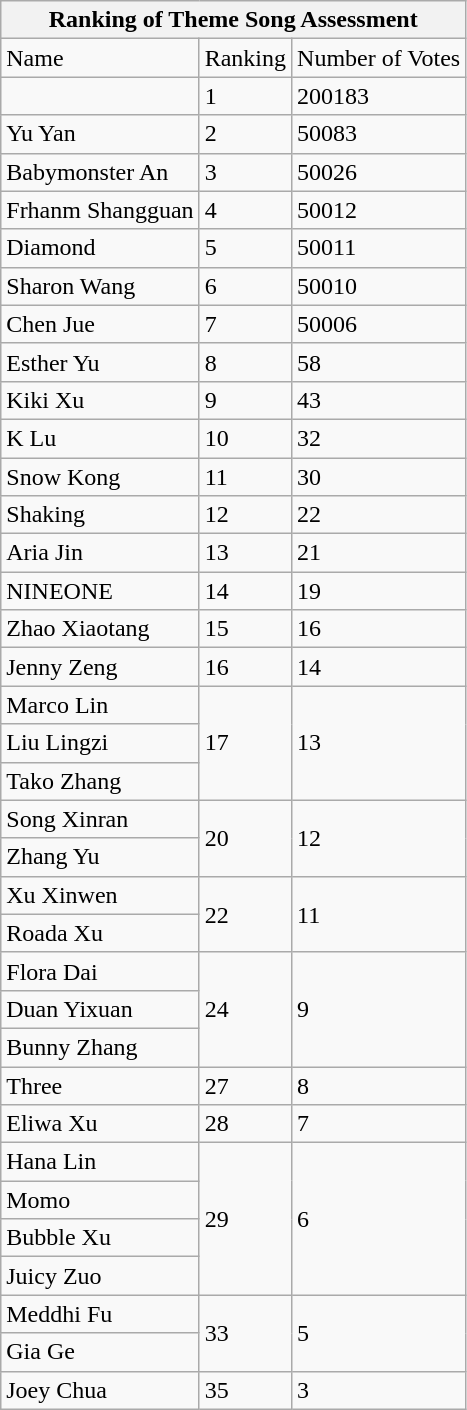<table class="wikitable">
<tr>
<th colspan="3">Ranking of Theme Song Assessment</th>
</tr>
<tr>
<td>Name</td>
<td>Ranking</td>
<td>Number of Votes</td>
</tr>
<tr>
<td></td>
<td>1</td>
<td>200183</td>
</tr>
<tr>
<td>Yu Yan</td>
<td>2</td>
<td>50083</td>
</tr>
<tr>
<td>Babymonster An</td>
<td>3</td>
<td>50026</td>
</tr>
<tr>
<td>Frhanm Shangguan</td>
<td>4</td>
<td>50012</td>
</tr>
<tr>
<td>Diamond</td>
<td>5</td>
<td>50011</td>
</tr>
<tr>
<td>Sharon Wang</td>
<td>6</td>
<td>50010</td>
</tr>
<tr>
<td>Chen Jue</td>
<td>7</td>
<td>50006</td>
</tr>
<tr>
<td>Esther Yu</td>
<td>8</td>
<td>58</td>
</tr>
<tr>
<td>Kiki Xu</td>
<td>9</td>
<td>43</td>
</tr>
<tr>
<td>K Lu</td>
<td>10</td>
<td>32</td>
</tr>
<tr>
<td>Snow Kong</td>
<td>11</td>
<td>30</td>
</tr>
<tr>
<td>Shaking</td>
<td>12</td>
<td>22</td>
</tr>
<tr>
<td>Aria Jin</td>
<td>13</td>
<td>21</td>
</tr>
<tr>
<td>NINEONE</td>
<td>14</td>
<td>19</td>
</tr>
<tr>
<td>Zhao Xiaotang</td>
<td>15</td>
<td>16</td>
</tr>
<tr>
<td>Jenny Zeng</td>
<td>16</td>
<td>14</td>
</tr>
<tr>
<td>Marco Lin</td>
<td rowspan="3">17</td>
<td rowspan="3">13</td>
</tr>
<tr>
<td>Liu Lingzi</td>
</tr>
<tr>
<td>Tako Zhang</td>
</tr>
<tr>
<td>Song Xinran</td>
<td rowspan="2">20</td>
<td rowspan="2">12</td>
</tr>
<tr>
<td>Zhang Yu</td>
</tr>
<tr>
<td>Xu Xinwen</td>
<td rowspan="2">22</td>
<td rowspan="2">11</td>
</tr>
<tr>
<td>Roada Xu</td>
</tr>
<tr>
<td>Flora Dai</td>
<td rowspan="3">24</td>
<td rowspan="3">9</td>
</tr>
<tr>
<td>Duan Yixuan</td>
</tr>
<tr>
<td>Bunny Zhang</td>
</tr>
<tr>
<td>Three</td>
<td>27</td>
<td>8</td>
</tr>
<tr>
<td>Eliwa Xu</td>
<td>28</td>
<td>7</td>
</tr>
<tr>
<td>Hana Lin</td>
<td rowspan="4">29</td>
<td rowspan="4">6</td>
</tr>
<tr>
<td>Momo</td>
</tr>
<tr>
<td>Bubble Xu</td>
</tr>
<tr>
<td>Juicy Zuo</td>
</tr>
<tr>
<td>Meddhi Fu</td>
<td rowspan="2">33</td>
<td rowspan="2">5</td>
</tr>
<tr>
<td>Gia Ge</td>
</tr>
<tr>
<td>Joey Chua</td>
<td>35</td>
<td>3</td>
</tr>
</table>
